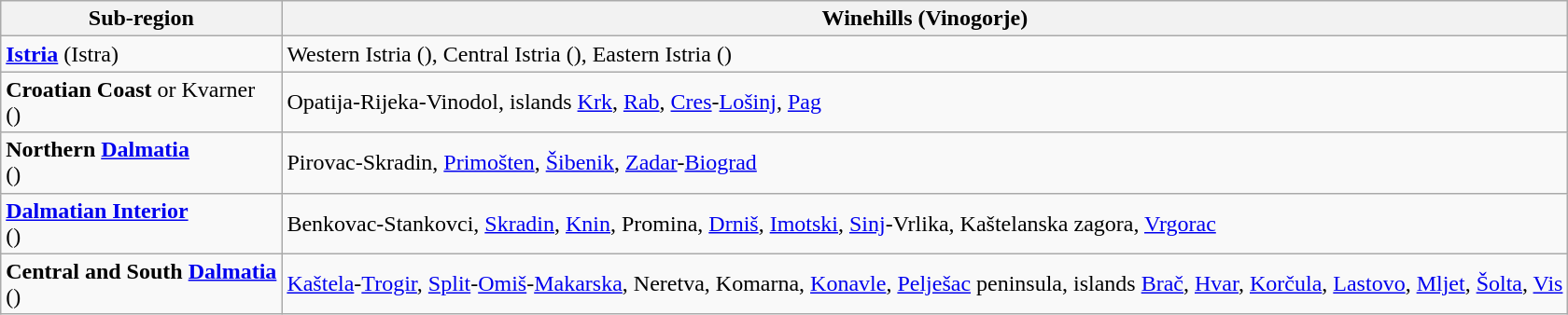<table class="wikitable" border="1">
<tr>
<th>Sub-region</th>
<th>Winehills (Vinogorje)</th>
</tr>
<tr>
<td><strong><a href='#'>Istria</a></strong> (Istra)</td>
<td>Western Istria (), Central Istria (), Eastern Istria ()</td>
</tr>
<tr>
<td><strong>Croatian Coast</strong> or Kvarner <br>()</td>
<td>Opatija-Rijeka-Vinodol, islands <a href='#'>Krk</a>, <a href='#'>Rab</a>, <a href='#'>Cres</a>-<a href='#'>Lošinj</a>, <a href='#'>Pag</a></td>
</tr>
<tr>
<td><strong>Northern <a href='#'>Dalmatia</a></strong> <br>()</td>
<td>Pirovac-Skradin, <a href='#'>Primošten</a>, <a href='#'>Šibenik</a>, <a href='#'>Zadar</a>-<a href='#'>Biograd</a></td>
</tr>
<tr>
<td><strong><a href='#'>Dalmatian Interior</a></strong> <br>()</td>
<td>Benkovac-Stankovci, <a href='#'>Skradin</a>, <a href='#'>Knin</a>, Promina, <a href='#'>Drniš</a>, <a href='#'>Imotski</a>, <a href='#'>Sinj</a>-Vrlika, Kaštelanska zagora, <a href='#'>Vrgorac</a></td>
</tr>
<tr>
<td><strong>Central and South <a href='#'>Dalmatia</a></strong> <br>()</td>
<td><a href='#'>Kaštela</a>-<a href='#'>Trogir</a>, <a href='#'>Split</a>-<a href='#'>Omiš</a>-<a href='#'>Makarska</a>, Neretva, Komarna, <a href='#'>Konavle</a>, <a href='#'>Pelješac</a> peninsula, islands <a href='#'>Brač</a>, <a href='#'>Hvar</a>, <a href='#'>Korčula</a>, <a href='#'>Lastovo</a>, <a href='#'>Mljet</a>, <a href='#'>Šolta</a>, <a href='#'>Vis</a></td>
</tr>
</table>
